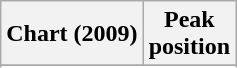<table class="wikitable sortable plainrowheaders" style="text-align:center">
<tr>
<th scope="col">Chart (2009)</th>
<th scope="col">Peak<br> position</th>
</tr>
<tr>
</tr>
<tr>
</tr>
</table>
